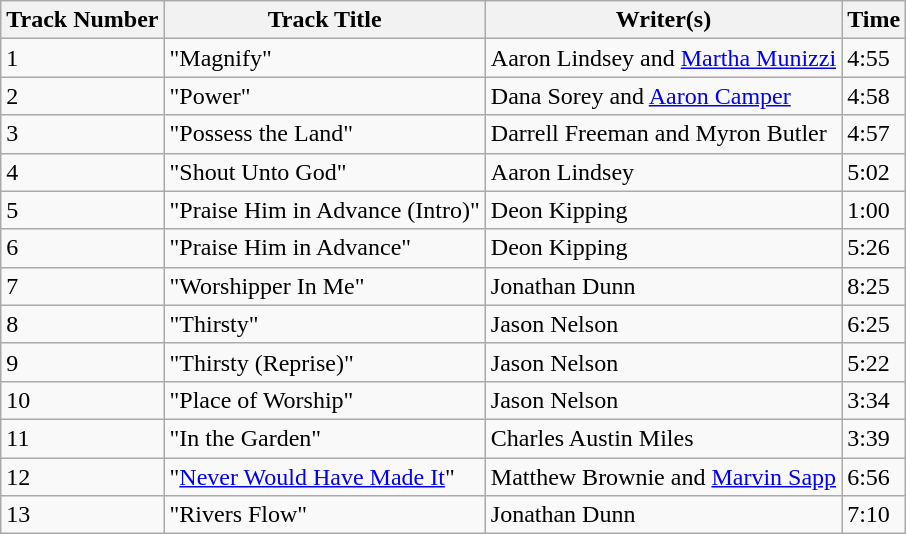<table class="wikitable">
<tr>
<th>Track Number</th>
<th>Track Title</th>
<th>Writer(s)</th>
<th>Time</th>
</tr>
<tr>
<td>1</td>
<td>"Magnify"</td>
<td>Aaron Lindsey and <a href='#'>Martha Munizzi</a></td>
<td>4:55</td>
</tr>
<tr>
<td>2</td>
<td>"Power"</td>
<td>Dana Sorey and <a href='#'>Aaron Camper</a></td>
<td>4:58</td>
</tr>
<tr>
<td>3</td>
<td>"Possess the Land"</td>
<td>Darrell Freeman and Myron Butler</td>
<td>4:57</td>
</tr>
<tr>
<td>4</td>
<td>"Shout Unto God"</td>
<td>Aaron Lindsey</td>
<td>5:02</td>
</tr>
<tr>
<td>5</td>
<td>"Praise Him in Advance (Intro)"</td>
<td>Deon Kipping</td>
<td>1:00</td>
</tr>
<tr>
<td>6</td>
<td>"Praise Him in Advance"</td>
<td>Deon Kipping</td>
<td>5:26</td>
</tr>
<tr>
<td>7</td>
<td>"Worshipper In Me"</td>
<td>Jonathan Dunn</td>
<td>8:25</td>
</tr>
<tr>
<td>8</td>
<td>"Thirsty"</td>
<td>Jason Nelson</td>
<td>6:25</td>
</tr>
<tr>
<td>9</td>
<td>"Thirsty (Reprise)"</td>
<td>Jason Nelson</td>
<td>5:22</td>
</tr>
<tr>
<td>10</td>
<td>"Place of Worship"</td>
<td>Jason Nelson</td>
<td>3:34</td>
</tr>
<tr>
<td>11</td>
<td>"In the Garden"</td>
<td>Charles Austin Miles</td>
<td>3:39</td>
</tr>
<tr>
<td>12</td>
<td>"<a href='#'>Never Would Have Made It</a>"</td>
<td>Matthew Brownie and <a href='#'>Marvin Sapp</a></td>
<td>6:56</td>
</tr>
<tr>
<td>13</td>
<td>"Rivers Flow"</td>
<td>Jonathan Dunn</td>
<td>7:10</td>
</tr>
</table>
